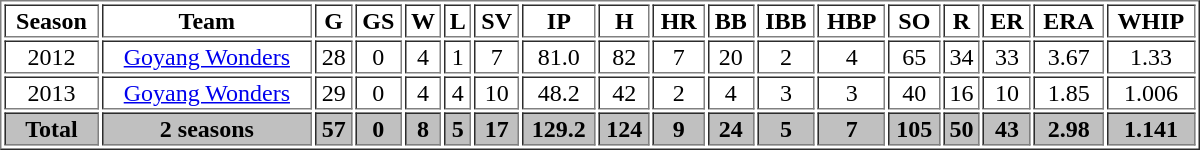<table border=1 width="800px">
<tr align=middle>
<th>Season</th>
<th>Team</th>
<th>G</th>
<th>GS</th>
<th>W</th>
<th>L</th>
<th>SV</th>
<th>IP</th>
<th>H</th>
<th>HR</th>
<th>BB</th>
<th>IBB</th>
<th>HBP</th>
<th>SO</th>
<th>R</th>
<th>ER</th>
<th>ERA</th>
<th>WHIP</th>
</tr>
<tr align=middle>
<td>2012</td>
<td><a href='#'>Goyang Wonders</a></td>
<td>28</td>
<td>0</td>
<td>4</td>
<td>1</td>
<td>7</td>
<td>81.0</td>
<td>82</td>
<td>7</td>
<td>20</td>
<td>2</td>
<td>4</td>
<td>65</td>
<td>34</td>
<td>33</td>
<td>3.67</td>
<td>1.33</td>
</tr>
<tr align=middle>
<td>2013</td>
<td><a href='#'>Goyang Wonders</a></td>
<td>29</td>
<td>0</td>
<td>4</td>
<td>4</td>
<td>10</td>
<td>48.2</td>
<td>42</td>
<td>2</td>
<td>4</td>
<td>3</td>
<td>3</td>
<td>40</td>
<td>16</td>
<td>10</td>
<td>1.85</td>
<td>1.006</td>
</tr>
<tr align=middle style="color:black; background-color:silver">
<th>Total</th>
<th>2 seasons</th>
<th>57</th>
<th>0</th>
<th>8</th>
<th>5</th>
<th>17</th>
<th>129.2</th>
<th>124</th>
<th>9</th>
<th>24</th>
<th>5</th>
<th>7</th>
<th>105</th>
<th>50</th>
<th>43</th>
<th>2.98</th>
<th>1.141</th>
</tr>
</table>
